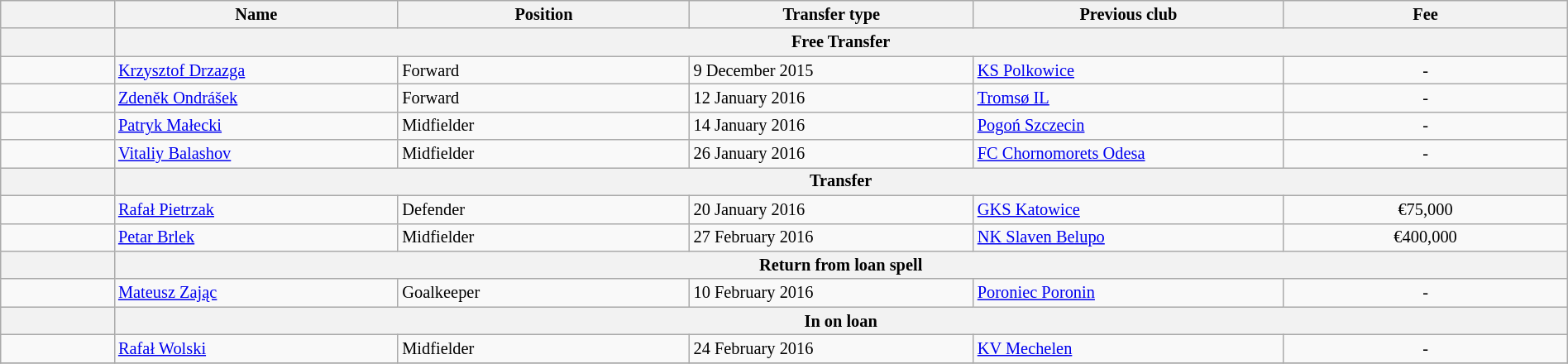<table class="wikitable" style="width:100%; font-size:85%;">
<tr>
<th width="2%"></th>
<th width="5%">Name</th>
<th width="5%">Position</th>
<th width="5%">Transfer type</th>
<th width="5%">Previous club</th>
<th width="5%">Fee</th>
</tr>
<tr>
<th></th>
<th colspan="5" align="center">Free Transfer</th>
</tr>
<tr>
<td align=center></td>
<td align=left> <a href='#'>Krzysztof Drzazga</a></td>
<td align=left>Forward</td>
<td align=left>9 December 2015</td>
<td align=left> <a href='#'>KS Polkowice</a></td>
<td align=center>-</td>
</tr>
<tr>
<td align=center></td>
<td align=left> <a href='#'>Zdeněk Ondrášek</a></td>
<td align=left>Forward</td>
<td align=left>12 January 2016</td>
<td align=left> <a href='#'>Tromsø IL</a></td>
<td align=center>-</td>
</tr>
<tr>
<td align=center></td>
<td align=left> <a href='#'>Patryk Małecki</a></td>
<td align=left>Midfielder</td>
<td align=left>14 January 2016</td>
<td align=left> <a href='#'>Pogoń Szczecin</a></td>
<td align=center>-</td>
</tr>
<tr>
<td align=center></td>
<td align=left> <a href='#'>Vitaliy Balashov</a></td>
<td align=left>Midfielder</td>
<td align=left>26 January 2016</td>
<td align=left> <a href='#'>FC Chornomorets Odesa</a></td>
<td align=center>-</td>
</tr>
<tr>
<th></th>
<th colspan="5" align="center">Transfer</th>
</tr>
<tr>
<td align=center></td>
<td align=left> <a href='#'>Rafał Pietrzak</a></td>
<td align=left>Defender</td>
<td align=left>20 January 2016</td>
<td align=left> <a href='#'>GKS Katowice</a></td>
<td align=center>€75,000</td>
</tr>
<tr>
<td align=center></td>
<td align=left> <a href='#'>Petar Brlek</a></td>
<td align=left>Midfielder</td>
<td align=left>27 February 2016</td>
<td align=left> <a href='#'>NK Slaven Belupo</a></td>
<td align=center>€400,000</td>
</tr>
<tr>
<th></th>
<th colspan="5" align="center">Return from loan spell</th>
</tr>
<tr>
<td align=center></td>
<td align=left> <a href='#'>Mateusz Zając</a></td>
<td align=left>Goalkeeper</td>
<td align=left>10 February 2016</td>
<td align=left> <a href='#'>Poroniec Poronin</a></td>
<td align=center>-</td>
</tr>
<tr>
<th></th>
<th colspan="5" align="center">In on loan</th>
</tr>
<tr>
<td align=center></td>
<td align=left> <a href='#'>Rafał Wolski</a></td>
<td align=left>Midfielder</td>
<td align=left>24 February 2016</td>
<td align=left> <a href='#'>KV Mechelen</a></td>
<td align=center>-</td>
</tr>
<tr>
</tr>
</table>
